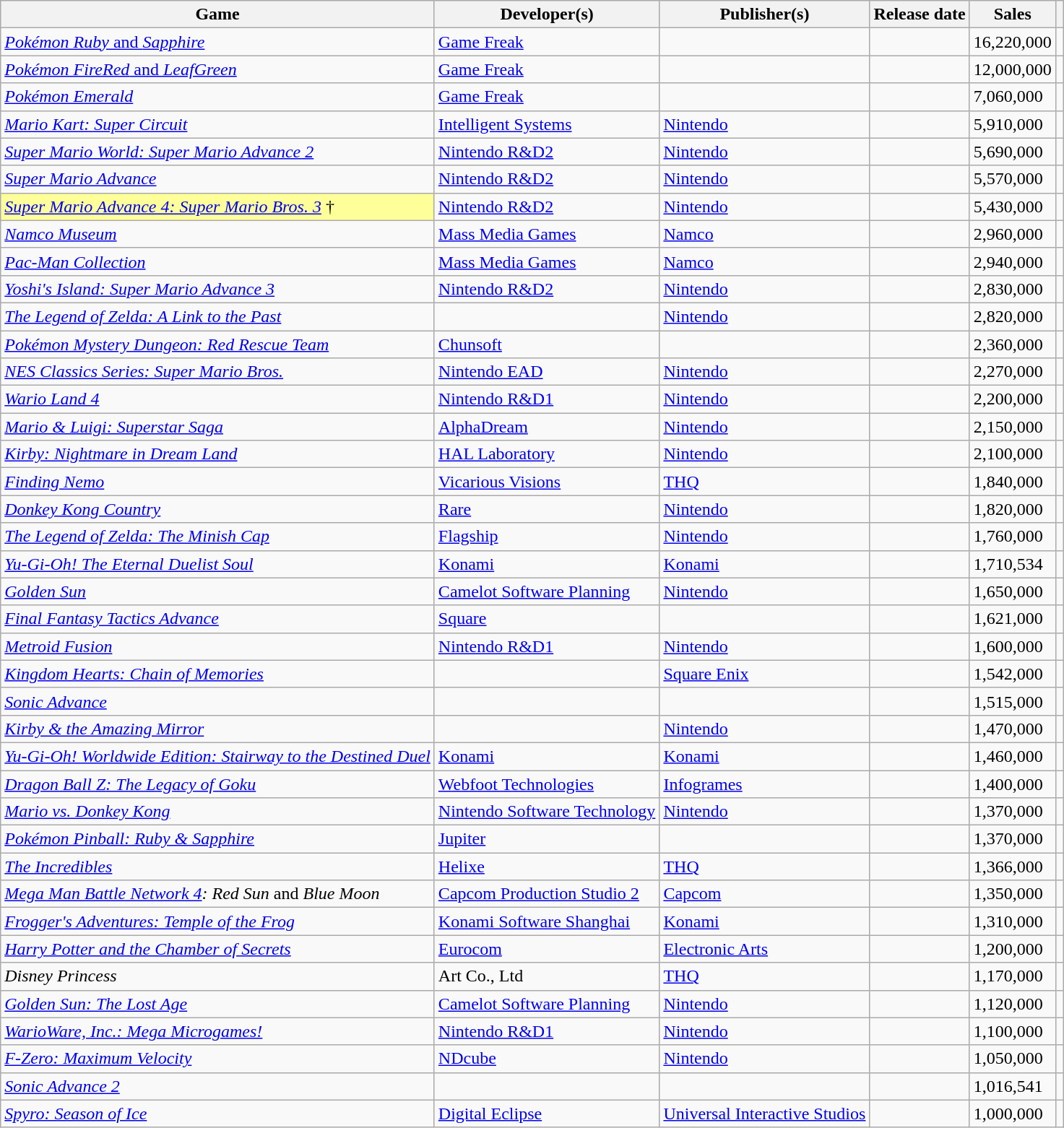<table class="wikitable plainrowheaders sticky-header sortable static-row-numbers">
<tr>
<th scope="col">Game</th>
<th scope="col">Developer(s)</th>
<th scope="col">Publisher(s)</th>
<th scope="col">Release date</th>
<th scope="col">Sales</th>
<th scope="col" class="unsortable"></th>
</tr>
<tr>
<td><a href='#'><em>Pokémon Ruby</em> and <em>Sapphire</em></a></td>
<td><a href='#'>Game Freak</a></td>
<td></td>
<td></td>
<td>16,220,000</td>
<td align="center"></td>
</tr>
<tr>
<td><a href='#'><em>Pokémon FireRed</em> and <em>LeafGreen</em></a></td>
<td><a href='#'>Game Freak</a></td>
<td></td>
<td></td>
<td>12,000,000</td>
<td align="center"></td>
</tr>
<tr>
<td><em><a href='#'>Pokémon Emerald</a></em></td>
<td><a href='#'>Game Freak</a></td>
<td></td>
<td></td>
<td>7,060,000</td>
<td align="center"></td>
</tr>
<tr>
<td><em><a href='#'>Mario Kart: Super Circuit</a></em></td>
<td><a href='#'>Intelligent Systems</a></td>
<td><a href='#'>Nintendo</a></td>
<td></td>
<td>5,910,000</td>
<td align="center"></td>
</tr>
<tr>
<td><em><a href='#'>Super Mario World: Super Mario Advance 2</a></em></td>
<td><a href='#'>Nintendo R&D2</a></td>
<td><a href='#'>Nintendo</a></td>
<td></td>
<td>5,690,000</td>
<td align="center"></td>
</tr>
<tr>
<td><em><a href='#'>Super Mario Advance</a></em></td>
<td><a href='#'>Nintendo R&D2</a></td>
<td><a href='#'>Nintendo</a></td>
<td></td>
<td>5,570,000</td>
<td align="center"></td>
</tr>
<tr>
<td bgcolor="#FFFF99"><em><a href='#'>Super Mario Advance 4: Super Mario Bros. 3</a></em> †</td>
<td><a href='#'>Nintendo R&D2</a></td>
<td><a href='#'>Nintendo</a></td>
<td></td>
<td>5,430,000</td>
<td align="center"></td>
</tr>
<tr>
<td><em><a href='#'>Namco Museum</a></em></td>
<td><a href='#'>Mass Media Games</a></td>
<td><a href='#'>Namco</a></td>
<td></td>
<td>2,960,000</td>
<td align="center"></td>
</tr>
<tr>
<td><em><a href='#'>Pac-Man Collection</a></em></td>
<td><a href='#'>Mass Media Games</a></td>
<td><a href='#'>Namco</a></td>
<td></td>
<td>2,940,000</td>
<td align="center"></td>
</tr>
<tr>
<td><em><a href='#'>Yoshi's Island: Super Mario Advance 3</a></em></td>
<td><a href='#'>Nintendo R&D2</a></td>
<td><a href='#'>Nintendo</a></td>
<td></td>
<td>2,830,000</td>
<td align="center"></td>
</tr>
<tr>
<td><em><a href='#'>The Legend of Zelda: A Link to the Past</a></em></td>
<td></td>
<td><a href='#'>Nintendo</a></td>
<td></td>
<td>2,820,000</td>
<td align="center"></td>
</tr>
<tr>
<td><em><a href='#'>Pokémon Mystery Dungeon: Red Rescue Team</a></em></td>
<td><a href='#'>Chunsoft</a></td>
<td></td>
<td></td>
<td>2,360,000</td>
<td align="center"></td>
</tr>
<tr>
<td><em><a href='#'>NES Classics Series: Super Mario Bros.</a></em></td>
<td><a href='#'>Nintendo EAD</a></td>
<td><a href='#'>Nintendo</a></td>
<td></td>
<td>2,270,000</td>
<td align="center"></td>
</tr>
<tr>
<td><em><a href='#'>Wario Land 4</a></em></td>
<td><a href='#'>Nintendo R&D1</a></td>
<td><a href='#'>Nintendo</a></td>
<td></td>
<td>2,200,000</td>
<td align="center"></td>
</tr>
<tr>
<td><em><a href='#'>Mario & Luigi: Superstar Saga</a></em></td>
<td><a href='#'>AlphaDream</a></td>
<td><a href='#'>Nintendo</a></td>
<td></td>
<td>2,150,000</td>
<td align="center"></td>
</tr>
<tr>
<td><em><a href='#'>Kirby: Nightmare in Dream Land</a></em></td>
<td><a href='#'>HAL Laboratory</a></td>
<td><a href='#'>Nintendo</a></td>
<td></td>
<td>2,100,000</td>
<td align="center"></td>
</tr>
<tr>
<td><em><a href='#'>Finding Nemo</a></em></td>
<td><a href='#'>Vicarious Visions</a></td>
<td><a href='#'>THQ</a></td>
<td></td>
<td>1,840,000</td>
<td align="center"></td>
</tr>
<tr>
<td><em><a href='#'>Donkey Kong Country</a></em></td>
<td><a href='#'>Rare</a></td>
<td><a href='#'>Nintendo</a></td>
<td></td>
<td>1,820,000</td>
<td align="center"></td>
</tr>
<tr>
<td><em><a href='#'>The Legend of Zelda: The Minish Cap</a></em></td>
<td><a href='#'>Flagship</a></td>
<td><a href='#'>Nintendo</a></td>
<td></td>
<td>1,760,000</td>
<td align="center"></td>
</tr>
<tr>
<td><em><a href='#'>Yu-Gi-Oh! The Eternal Duelist Soul</a></em></td>
<td><a href='#'>Konami</a></td>
<td><a href='#'>Konami</a></td>
<td></td>
<td>1,710,534</td>
<td align="center"></td>
</tr>
<tr>
<td><em><a href='#'>Golden Sun</a></em></td>
<td><a href='#'>Camelot Software Planning</a></td>
<td><a href='#'>Nintendo</a></td>
<td></td>
<td>1,650,000</td>
<td align="center"></td>
</tr>
<tr>
<td><em><a href='#'>Final Fantasy Tactics Advance</a></em></td>
<td><a href='#'>Square</a></td>
<td></td>
<td></td>
<td>1,621,000</td>
<td align="center"></td>
</tr>
<tr>
<td><em><a href='#'>Metroid Fusion</a></em></td>
<td><a href='#'>Nintendo R&D1</a></td>
<td><a href='#'>Nintendo</a></td>
<td></td>
<td>1,600,000</td>
<td align="center"></td>
</tr>
<tr>
<td><em><a href='#'>Kingdom Hearts: Chain of Memories</a></em></td>
<td></td>
<td><a href='#'>Square Enix</a></td>
<td></td>
<td>1,542,000</td>
<td align="center"></td>
</tr>
<tr>
<td><em><a href='#'>Sonic Advance</a></em></td>
<td></td>
<td></td>
<td></td>
<td>1,515,000</td>
<td align="center"></td>
</tr>
<tr>
<td><em><a href='#'>Kirby & the Amazing Mirror</a></em></td>
<td></td>
<td><a href='#'>Nintendo</a></td>
<td></td>
<td>1,470,000</td>
<td align="center"></td>
</tr>
<tr>
<td><em><a href='#'>Yu-Gi-Oh! Worldwide Edition: Stairway to the Destined Duel</a></em></td>
<td><a href='#'>Konami</a></td>
<td><a href='#'>Konami</a></td>
<td></td>
<td>1,460,000</td>
<td align="center"></td>
</tr>
<tr>
<td><em><a href='#'>Dragon Ball Z: The Legacy of Goku</a></em></td>
<td><a href='#'>Webfoot Technologies</a></td>
<td><a href='#'>Infogrames</a></td>
<td></td>
<td>1,400,000</td>
<td align="center"></td>
</tr>
<tr>
<td><em><a href='#'>Mario vs. Donkey Kong</a></em></td>
<td><a href='#'>Nintendo Software Technology</a></td>
<td><a href='#'>Nintendo</a></td>
<td></td>
<td>1,370,000</td>
<td align="center"></td>
</tr>
<tr>
<td><em><a href='#'>Pokémon Pinball: Ruby & Sapphire</a></em></td>
<td><a href='#'>Jupiter</a></td>
<td></td>
<td></td>
<td>1,370,000</td>
<td align="center"></td>
</tr>
<tr>
<td><em><a href='#'>The Incredibles</a></em></td>
<td><a href='#'>Helixe</a></td>
<td><a href='#'>THQ</a></td>
<td></td>
<td>1,366,000</td>
<td align="center"></td>
</tr>
<tr>
<td><em><a href='#'>Mega Man Battle Network 4</a>: Red Sun</em> and <em>Blue Moon</em></td>
<td><a href='#'>Capcom Production Studio 2</a></td>
<td><a href='#'>Capcom</a></td>
<td></td>
<td>1,350,000</td>
<td align="center"></td>
</tr>
<tr>
<td><em><a href='#'>Frogger's Adventures: Temple of the Frog</a></em></td>
<td><a href='#'>Konami Software Shanghai</a></td>
<td><a href='#'>Konami</a></td>
<td></td>
<td>1,310,000</td>
<td align="center"></td>
</tr>
<tr>
<td><em><a href='#'>Harry Potter and the Chamber of Secrets</a></em></td>
<td><a href='#'>Eurocom</a></td>
<td><a href='#'>Electronic Arts</a></td>
<td></td>
<td>1,200,000</td>
<td align="center"></td>
</tr>
<tr>
<td><em>Disney Princess</em></td>
<td>Art Co., Ltd</td>
<td><a href='#'>THQ</a></td>
<td></td>
<td>1,170,000</td>
<td align="center"></td>
</tr>
<tr>
<td><em><a href='#'>Golden Sun: The Lost Age</a></em></td>
<td><a href='#'>Camelot Software Planning</a></td>
<td><a href='#'>Nintendo</a></td>
<td></td>
<td>1,120,000</td>
<td align="center"></td>
</tr>
<tr>
<td><em><a href='#'>WarioWare, Inc.: Mega Microgames!</a></em></td>
<td><a href='#'>Nintendo R&D1</a></td>
<td><a href='#'>Nintendo</a></td>
<td></td>
<td>1,100,000</td>
<td align="center"></td>
</tr>
<tr>
<td><em><a href='#'>F-Zero: Maximum Velocity</a></em></td>
<td><a href='#'>NDcube</a></td>
<td><a href='#'>Nintendo</a></td>
<td></td>
<td>1,050,000</td>
<td align="center"></td>
</tr>
<tr>
<td><em><a href='#'>Sonic Advance 2</a></em></td>
<td></td>
<td></td>
<td></td>
<td>1,016,541</td>
<td align="center"></td>
</tr>
<tr>
<td><em><a href='#'>Spyro: Season of Ice</a></em></td>
<td><a href='#'>Digital Eclipse</a></td>
<td><a href='#'>Universal Interactive Studios</a></td>
<td></td>
<td>1,000,000</td>
<td align="center"></td>
</tr>
</table>
